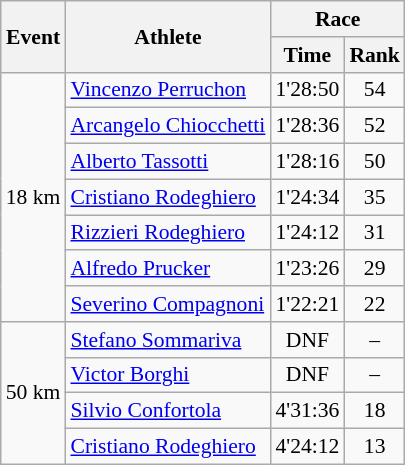<table class="wikitable" border="1" style="font-size:90%">
<tr>
<th rowspan=2>Event</th>
<th rowspan=2>Athlete</th>
<th colspan=2>Race</th>
</tr>
<tr>
<th>Time</th>
<th>Rank</th>
</tr>
<tr>
<td rowspan=7>18 km</td>
<td><a href='#'>Vincenzo Perruchon</a></td>
<td align=center>1'28:50</td>
<td align=center>54</td>
</tr>
<tr>
<td><a href='#'>Arcangelo Chiocchetti</a></td>
<td align=center>1'28:36</td>
<td align=center>52</td>
</tr>
<tr>
<td><a href='#'>Alberto Tassotti</a></td>
<td align=center>1'28:16</td>
<td align=center>50</td>
</tr>
<tr>
<td><a href='#'>Cristiano Rodeghiero</a></td>
<td align=center>1'24:34</td>
<td align=center>35</td>
</tr>
<tr>
<td><a href='#'>Rizzieri Rodeghiero</a></td>
<td align=center>1'24:12</td>
<td align=center>31</td>
</tr>
<tr>
<td><a href='#'>Alfredo Prucker</a></td>
<td align=center>1'23:26</td>
<td align=center>29</td>
</tr>
<tr>
<td><a href='#'>Severino Compagnoni</a></td>
<td align=center>1'22:21</td>
<td align=center>22</td>
</tr>
<tr>
<td rowspan=4>50 km</td>
<td><a href='#'>Stefano Sommariva</a></td>
<td align=center>DNF</td>
<td align=center>–</td>
</tr>
<tr>
<td><a href='#'>Victor Borghi</a></td>
<td align=center>DNF</td>
<td align=center>–</td>
</tr>
<tr>
<td><a href='#'>Silvio Confortola</a></td>
<td align=center>4'31:36</td>
<td align=center>18</td>
</tr>
<tr>
<td><a href='#'>Cristiano Rodeghiero</a></td>
<td align=center>4'24:12</td>
<td align=center>13</td>
</tr>
</table>
